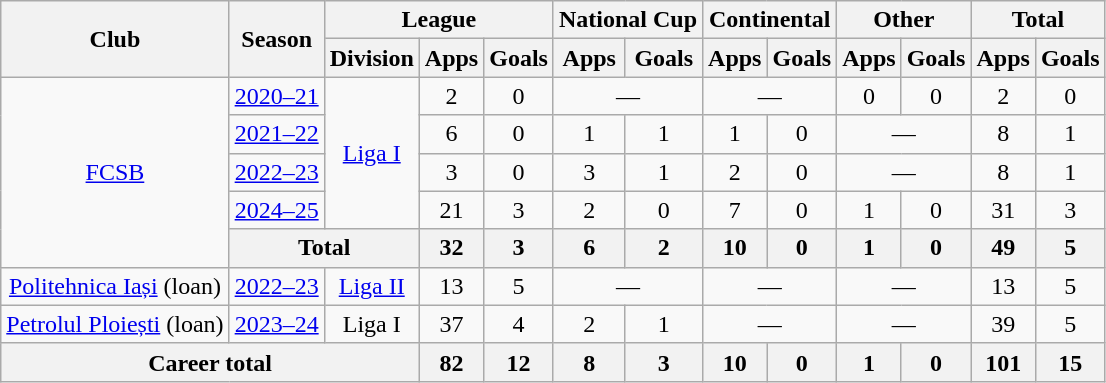<table class=wikitable style=text-align:center>
<tr>
<th rowspan=2>Club</th>
<th rowspan=2>Season</th>
<th colspan=3>League</th>
<th colspan=2>National Cup</th>
<th colspan=2>Continental</th>
<th colspan=2>Other</th>
<th colspan=2>Total</th>
</tr>
<tr>
<th>Division</th>
<th>Apps</th>
<th>Goals</th>
<th>Apps</th>
<th>Goals</th>
<th>Apps</th>
<th>Goals</th>
<th>Apps</th>
<th>Goals</th>
<th>Apps</th>
<th>Goals</th>
</tr>
<tr>
<td rowspan="5"><a href='#'>FCSB</a></td>
<td><a href='#'>2020–21</a></td>
<td rowspan="4"><a href='#'>Liga I</a></td>
<td>2</td>
<td>0</td>
<td colspan="2">—</td>
<td colspan="2">—</td>
<td>0</td>
<td>0</td>
<td>2</td>
<td>0</td>
</tr>
<tr>
<td><a href='#'>2021–22</a></td>
<td>6</td>
<td>0</td>
<td>1</td>
<td>1</td>
<td>1</td>
<td>0</td>
<td colspan="2">—</td>
<td>8</td>
<td>1</td>
</tr>
<tr>
<td><a href='#'>2022–23</a></td>
<td>3</td>
<td>0</td>
<td>3</td>
<td>1</td>
<td>2</td>
<td>0</td>
<td colspan="2">—</td>
<td>8</td>
<td>1</td>
</tr>
<tr>
<td><a href='#'>2024–25</a></td>
<td>21</td>
<td>3</td>
<td>2</td>
<td>0</td>
<td>7</td>
<td>0</td>
<td>1</td>
<td>0</td>
<td>31</td>
<td>3</td>
</tr>
<tr>
<th colspan="2">Total</th>
<th>32</th>
<th>3</th>
<th>6</th>
<th>2</th>
<th>10</th>
<th>0</th>
<th>1</th>
<th>0</th>
<th>49</th>
<th>5</th>
</tr>
<tr>
<td><a href='#'>Politehnica Iași</a> (loan)</td>
<td><a href='#'>2022–23</a></td>
<td><a href='#'>Liga II</a></td>
<td>13</td>
<td>5</td>
<td colspan="2">—</td>
<td colspan="2">—</td>
<td colspan="2">—</td>
<td>13</td>
<td>5</td>
</tr>
<tr>
<td><a href='#'>Petrolul Ploiești</a> (loan)</td>
<td><a href='#'>2023–24</a></td>
<td>Liga I</td>
<td>37</td>
<td>4</td>
<td>2</td>
<td>1</td>
<td colspan="2">—</td>
<td colspan="2">—</td>
<td>39</td>
<td>5</td>
</tr>
<tr>
<th colspan="3">Career total</th>
<th>82</th>
<th>12</th>
<th>8</th>
<th>3</th>
<th>10</th>
<th>0</th>
<th>1</th>
<th>0</th>
<th>101</th>
<th>15</th>
</tr>
</table>
